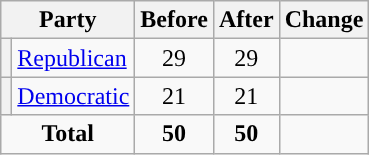<table class="wikitable" style="text-align:center;">
<tr>
<th colspan="2">Party</th>
<th>Before</th>
<th>After</th>
<th>Change</th>
</tr>
<tr>
<th style="background-color:"></th>
<td style="text-align:left;"><a href='#'>Republican</a></td>
<td>29</td>
<td>29</td>
<td></td>
</tr>
<tr>
<th style="background-color:"></th>
<td style="text-align:left;"><a href='#'>Democratic</a></td>
<td>21</td>
<td>21</td>
<td></td>
</tr>
<tr>
<td colspan="2"><strong>Total</strong></td>
<td><strong>50</strong></td>
<td><strong>50</strong></td>
<td></td>
</tr>
</table>
